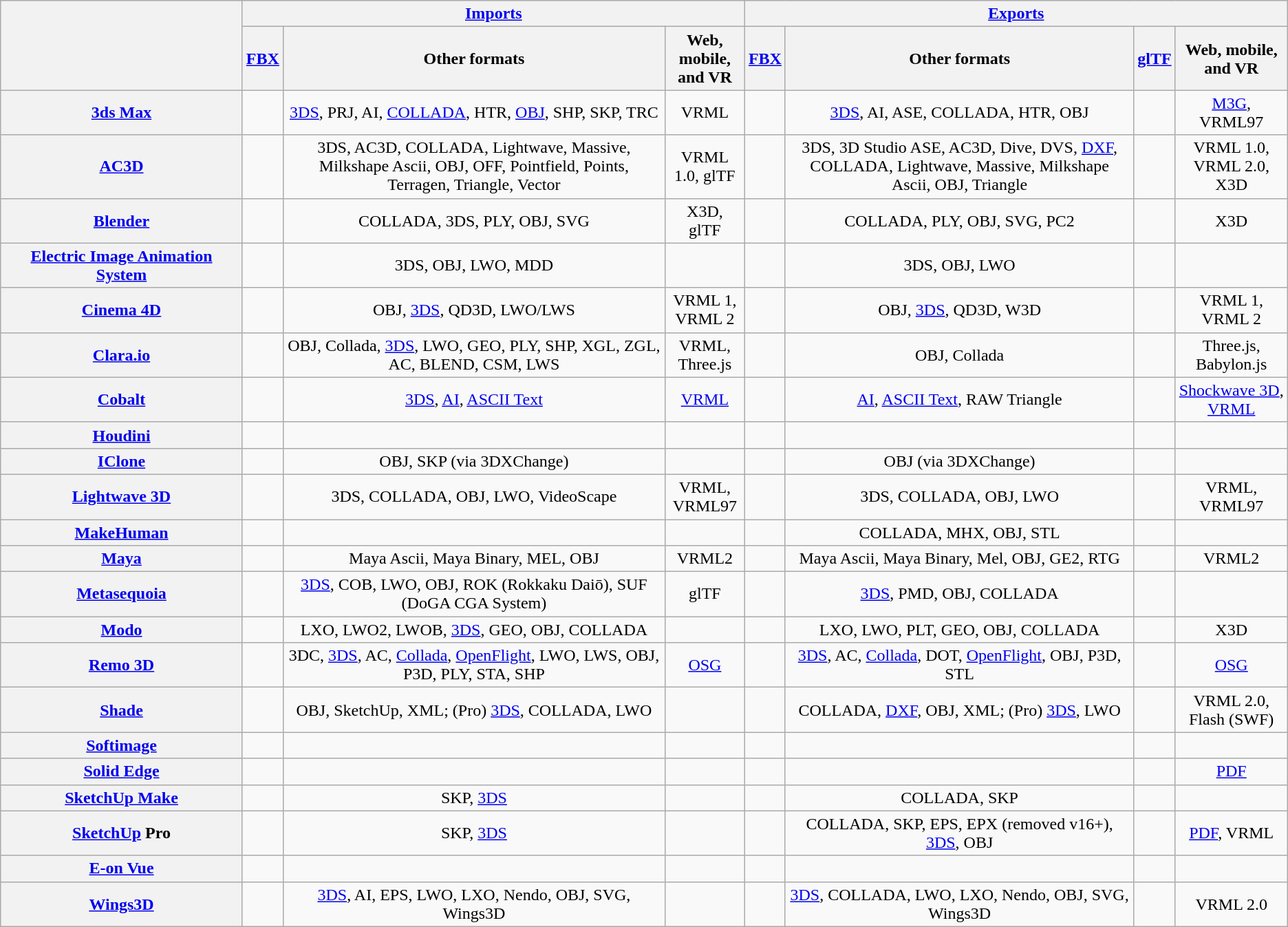<table class="sortable wikitable sort-under" style="text-align: center; ">
<tr>
<th rowspan="2" style="width:20%"></th>
<th colspan="3" style="width:40%"><a href='#'>Imports</a></th>
<th colspan="4" style="width:40%"><a href='#'>Exports</a></th>
</tr>
<tr>
<th><a href='#'>FBX</a></th>
<th>Other formats</th>
<th>Web, mobile, and VR</th>
<th><a href='#'>FBX</a></th>
<th>Other formats</th>
<th><a href='#'>glTF</a></th>
<th>Web, mobile, and VR</th>
</tr>
<tr>
<th><a href='#'>3ds Max</a></th>
<td></td>
<td><a href='#'>3DS</a>, PRJ, AI, <a href='#'>COLLADA</a>, HTR, <a href='#'>OBJ</a>, SHP, SKP, TRC</td>
<td>VRML</td>
<td></td>
<td><a href='#'>3DS</a>, AI, ASE, COLLADA, HTR, OBJ</td>
<td></td>
<td><a href='#'>M3G</a>, VRML97</td>
</tr>
<tr>
<th><a href='#'>AC3D</a></th>
<td></td>
<td>3DS, AC3D, COLLADA, Lightwave, Massive, Milkshape Ascii, OBJ, OFF, Pointfield, Points, Terragen, Triangle, Vector</td>
<td>VRML 1.0, glTF</td>
<td></td>
<td>3DS, 3D Studio ASE, AC3D, Dive, DVS, <a href='#'>DXF</a>, COLLADA, Lightwave, Massive, Milkshape Ascii, OBJ, Triangle</td>
<td></td>
<td>VRML 1.0, VRML 2.0, X3D</td>
</tr>
<tr>
<th><a href='#'>Blender</a></th>
<td></td>
<td>COLLADA, 3DS, PLY, OBJ, SVG</td>
<td>X3D, glTF</td>
<td></td>
<td>COLLADA, PLY, OBJ, SVG, PC2</td>
<td></td>
<td>X3D</td>
</tr>
<tr>
<th><a href='#'>Electric Image Animation System</a></th>
<td></td>
<td>3DS, OBJ, LWO, MDD</td>
<td></td>
<td></td>
<td>3DS, OBJ, LWO</td>
<td></td>
<td></td>
</tr>
<tr>
<th><a href='#'>Cinema 4D</a></th>
<td></td>
<td>OBJ, <a href='#'>3DS</a>, QD3D, LWO/LWS</td>
<td>VRML 1, VRML 2</td>
<td></td>
<td>OBJ, <a href='#'>3DS</a>, QD3D, W3D</td>
<td></td>
<td>VRML 1, VRML 2</td>
</tr>
<tr>
<th><a href='#'>Clara.io</a></th>
<td></td>
<td>OBJ, Collada, <a href='#'>3DS</a>, LWO, GEO, PLY, SHP, XGL, ZGL, AC, BLEND, CSM, LWS</td>
<td>VRML, Three.js</td>
<td></td>
<td>OBJ, Collada</td>
<td></td>
<td>Three.js, Babylon.js</td>
</tr>
<tr>
<th><a href='#'>Cobalt</a></th>
<td></td>
<td><a href='#'>3DS</a>, <a href='#'>AI</a>, <a href='#'>ASCII Text</a></td>
<td><a href='#'>VRML</a></td>
<td></td>
<td><a href='#'>AI</a>, <a href='#'>ASCII Text</a>, RAW Triangle</td>
<td></td>
<td><a href='#'>Shockwave 3D</a>, <a href='#'>VRML</a></td>
</tr>
<tr>
<th><a href='#'>Houdini</a></th>
<td></td>
<td></td>
<td></td>
<td></td>
<td></td>
<td></td>
<td></td>
</tr>
<tr>
<th><a href='#'>IClone</a></th>
<td></td>
<td>OBJ, SKP (via 3DXChange)</td>
<td></td>
<td></td>
<td>OBJ (via 3DXChange)</td>
<td></td>
<td></td>
</tr>
<tr>
<th><a href='#'>Lightwave 3D</a></th>
<td></td>
<td>3DS, COLLADA, OBJ, LWO, VideoScape</td>
<td>VRML, VRML97</td>
<td></td>
<td>3DS, COLLADA, OBJ, LWO</td>
<td></td>
<td>VRML, VRML97</td>
</tr>
<tr>
<th><a href='#'>MakeHuman</a></th>
<td></td>
<td></td>
<td></td>
<td></td>
<td>COLLADA, MHX, OBJ, STL</td>
<td></td>
<td></td>
</tr>
<tr>
<th><a href='#'>Maya</a></th>
<td></td>
<td>Maya Ascii, Maya Binary, MEL, OBJ</td>
<td>VRML2</td>
<td></td>
<td>Maya Ascii, Maya Binary, Mel, OBJ, GE2, RTG</td>
<td></td>
<td>VRML2</td>
</tr>
<tr>
<th><a href='#'>Metasequoia</a></th>
<td></td>
<td><a href='#'>3DS</a>, COB, LWO, OBJ, ROK (Rokkaku Daiō), SUF (DoGA CGA System)</td>
<td>glTF</td>
<td></td>
<td><a href='#'>3DS</a>, PMD, OBJ, COLLADA</td>
<td></td>
<td></td>
</tr>
<tr>
<th><a href='#'>Modo</a></th>
<td></td>
<td>LXO, LWO2, LWOB, <a href='#'>3DS</a>, GEO, OBJ, COLLADA</td>
<td></td>
<td></td>
<td>LXO, LWO, PLT, GEO, OBJ, COLLADA</td>
<td></td>
<td>X3D</td>
</tr>
<tr>
<th><a href='#'>Remo 3D</a></th>
<td></td>
<td>3DC, <a href='#'>3DS</a>, AC, <a href='#'>Collada</a>, <a href='#'>OpenFlight</a>, LWO, LWS, OBJ, P3D, PLY, STA, SHP</td>
<td><a href='#'>OSG</a></td>
<td></td>
<td><a href='#'>3DS</a>, AC, <a href='#'>Collada</a>, DOT, <a href='#'>OpenFlight</a>, OBJ, P3D, STL</td>
<td></td>
<td><a href='#'>OSG</a></td>
</tr>
<tr>
<th><a href='#'>Shade</a></th>
<td></td>
<td>OBJ, SketchUp, XML; (Pro) <a href='#'>3DS</a>, COLLADA, LWO</td>
<td></td>
<td></td>
<td>COLLADA, <a href='#'>DXF</a>, OBJ, XML; (Pro) <a href='#'>3DS</a>, LWO</td>
<td></td>
<td>VRML 2.0, Flash (SWF)</td>
</tr>
<tr>
<th><a href='#'>Softimage</a></th>
<td></td>
<td></td>
<td></td>
<td></td>
<td></td>
<td></td>
<td></td>
</tr>
<tr>
<th><a href='#'>Solid Edge</a></th>
<td></td>
<td></td>
<td></td>
<td></td>
<td></td>
<td></td>
<td><a href='#'>PDF</a></td>
</tr>
<tr>
<th><a href='#'>SketchUp Make</a></th>
<td></td>
<td>SKP, <a href='#'>3DS</a></td>
<td></td>
<td></td>
<td>COLLADA, SKP</td>
<td></td>
<td></td>
</tr>
<tr>
<th><a href='#'>SketchUp</a> Pro</th>
<td></td>
<td>SKP, <a href='#'>3DS</a></td>
<td></td>
<td></td>
<td>COLLADA, SKP, EPS, EPX (removed v16+), <a href='#'>3DS</a>, OBJ</td>
<td></td>
<td><a href='#'>PDF</a>, VRML</td>
</tr>
<tr>
<th><a href='#'>E-on Vue</a></th>
<td></td>
<td></td>
<td></td>
<td></td>
<td></td>
<td></td>
<td></td>
</tr>
<tr>
<th><a href='#'>Wings3D</a></th>
<td></td>
<td><a href='#'>3DS</a>, AI, EPS, LWO, LXO, Nendo, OBJ, SVG, Wings3D</td>
<td></td>
<td></td>
<td><a href='#'>3DS</a>, COLLADA, LWO, LXO, Nendo, OBJ, SVG, Wings3D</td>
<td></td>
<td>VRML 2.0</td>
</tr>
</table>
